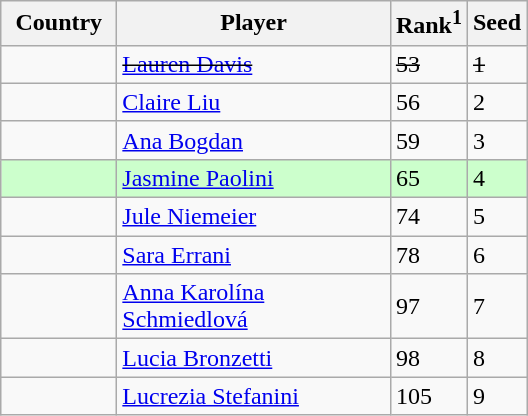<table class="sortable wikitable">
<tr>
<th width="70">Country</th>
<th width="175">Player</th>
<th>Rank<sup>1</sup></th>
<th>Seed</th>
</tr>
<tr>
<td><s></s></td>
<td><s><a href='#'>Lauren Davis</a></s></td>
<td><s>53</s></td>
<td><s>1</s></td>
</tr>
<tr>
<td></td>
<td><a href='#'>Claire Liu</a></td>
<td>56</td>
<td>2</td>
</tr>
<tr>
<td></td>
<td><a href='#'>Ana Bogdan</a></td>
<td>59</td>
<td>3</td>
</tr>
<tr style="background:#cfc;">
<td></td>
<td><a href='#'>Jasmine Paolini</a></td>
<td>65</td>
<td>4</td>
</tr>
<tr>
<td></td>
<td><a href='#'>Jule Niemeier</a></td>
<td>74</td>
<td>5</td>
</tr>
<tr>
<td></td>
<td><a href='#'>Sara Errani</a></td>
<td>78</td>
<td>6</td>
</tr>
<tr>
<td></td>
<td><a href='#'>Anna Karolína Schmiedlová</a></td>
<td>97</td>
<td>7</td>
</tr>
<tr>
<td></td>
<td><a href='#'>Lucia Bronzetti</a></td>
<td>98</td>
<td>8</td>
</tr>
<tr>
<td></td>
<td><a href='#'>Lucrezia Stefanini</a></td>
<td>105</td>
<td>9</td>
</tr>
</table>
